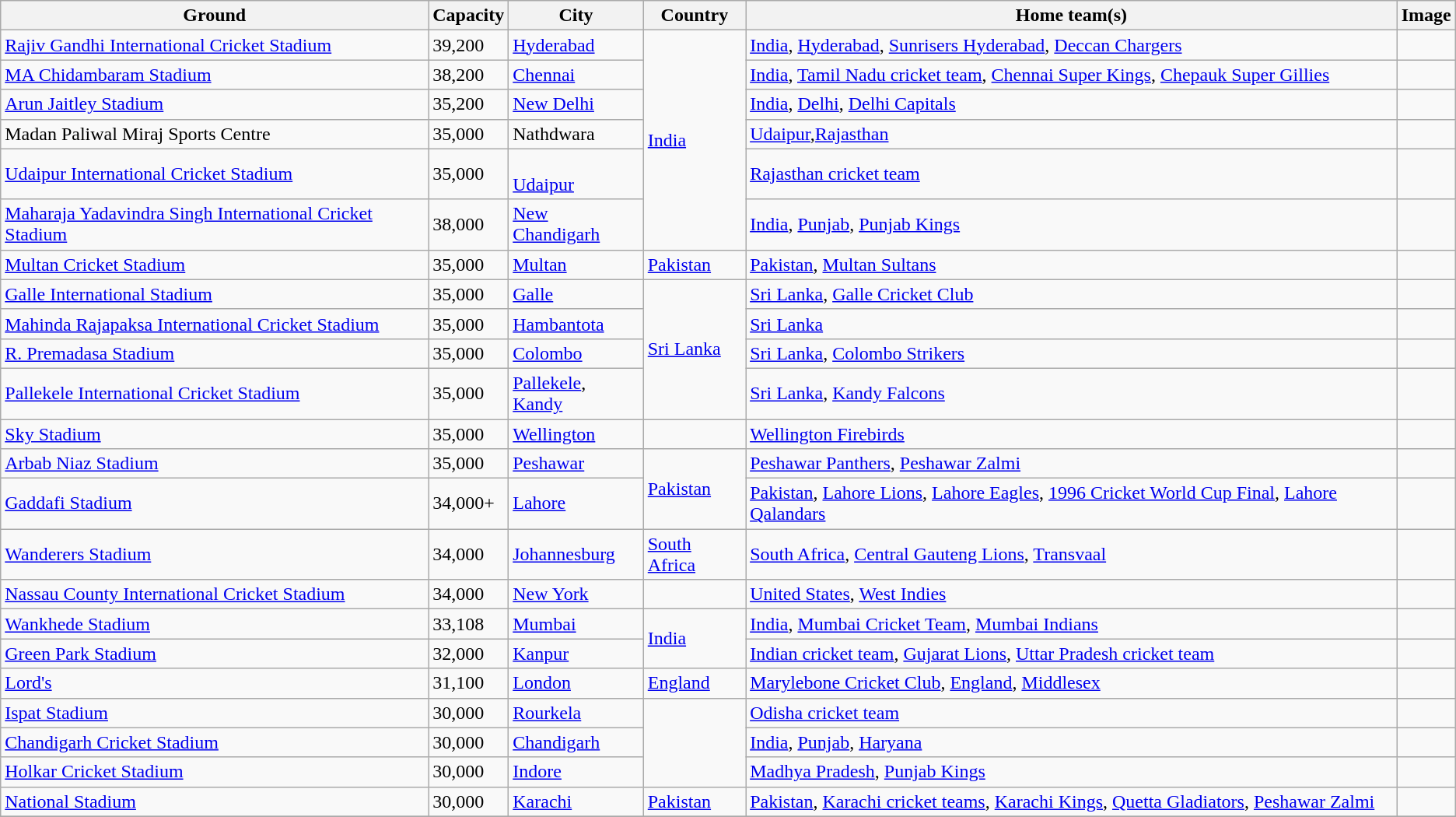<table class="wikitable sortable mw-collapsible">
<tr>
<th>Ground</th>
<th>Capacity</th>
<th>City</th>
<th>Country</th>
<th>Home team(s)</th>
<th class=unsortable>Image</th>
</tr>
<tr>
<td><a href='#'>Rajiv Gandhi International Cricket Stadium</a></td>
<td>39,200</td>
<td><a href='#'>Hyderabad</a></td>
<td rowspan="6"> <a href='#'>India</a></td>
<td><a href='#'>India</a>, <a href='#'>Hyderabad</a>, <a href='#'>Sunrisers Hyderabad</a>, <a href='#'>Deccan Chargers</a></td>
<td></td>
</tr>
<tr>
<td><a href='#'>MA Chidambaram Stadium</a></td>
<td>38,200</td>
<td><a href='#'>Chennai</a></td>
<td><a href='#'>India</a>, <a href='#'>Tamil Nadu cricket team</a>, <a href='#'>Chennai Super Kings</a>, <a href='#'>Chepauk Super Gillies</a></td>
<td></td>
</tr>
<tr>
<td><a href='#'>Arun Jaitley Stadium</a></td>
<td>35,200</td>
<td><a href='#'>New Delhi</a></td>
<td><a href='#'>India</a>, <a href='#'>Delhi</a>, <a href='#'>Delhi Capitals</a></td>
<td></td>
</tr>
<tr>
<td>Madan Paliwal Miraj Sports Centre</td>
<td>35,000</td>
<td>Nathdwara</td>
<td><a href='#'>Udaipur</a>,<a href='#'>Rajasthan</a></td>
<td></td>
</tr>
<tr>
<td><a href='#'>Udaipur International Cricket Stadium</a></td>
<td>35,000</td>
<td><br><a href='#'>Udaipur</a></td>
<td><a href='#'>Rajasthan cricket team</a></td>
<td></td>
</tr>
<tr>
<td><a href='#'>Maharaja Yadavindra Singh International Cricket Stadium </a></td>
<td>38,000</td>
<td><a href='#'>New Chandigarh</a></td>
<td><a href='#'>India</a>, <a href='#'>Punjab</a>, <a href='#'>Punjab Kings</a></td>
</tr>
<tr>
<td><a href='#'>Multan Cricket Stadium</a></td>
<td>35,000</td>
<td><a href='#'>Multan</a></td>
<td> <a href='#'>Pakistan</a></td>
<td><a href='#'>Pakistan</a>, <a href='#'>Multan Sultans</a></td>
<td></td>
</tr>
<tr>
<td><a href='#'>Galle International Stadium</a></td>
<td>35,000</td>
<td><a href='#'>Galle</a></td>
<td rowspan="4"> <a href='#'>Sri Lanka</a></td>
<td><a href='#'>Sri Lanka</a>, <a href='#'>Galle Cricket Club</a></td>
<td></td>
</tr>
<tr>
<td><a href='#'>Mahinda Rajapaksa International Cricket Stadium</a></td>
<td>35,000</td>
<td><a href='#'>Hambantota</a></td>
<td><a href='#'>Sri Lanka</a></td>
<td></td>
</tr>
<tr>
<td><a href='#'>R. Premadasa Stadium</a></td>
<td>35,000</td>
<td><a href='#'>Colombo</a></td>
<td><a href='#'>Sri Lanka</a>, <a href='#'>Colombo Strikers</a></td>
<td></td>
</tr>
<tr>
<td><a href='#'>Pallekele International Cricket Stadium</a></td>
<td>35,000</td>
<td><a href='#'>Pallekele</a>, <a href='#'>Kandy</a></td>
<td><a href='#'>Sri Lanka</a>, <a href='#'>Kandy Falcons</a></td>
<td></td>
</tr>
<tr>
<td><a href='#'>Sky Stadium</a></td>
<td>35,000</td>
<td><a href='#'>Wellington</a></td>
<td></td>
<td><a href='#'>Wellington Firebirds</a></td>
<td></td>
</tr>
<tr>
<td><a href='#'>Arbab Niaz Stadium</a></td>
<td>35,000</td>
<td><a href='#'>Peshawar</a></td>
<td rowspan="2"> <a href='#'>Pakistan</a></td>
<td><a href='#'>Peshawar Panthers</a>, <a href='#'>Peshawar Zalmi</a></td>
<td></td>
</tr>
<tr>
<td><a href='#'>Gaddafi Stadium</a></td>
<td>34,000+</td>
<td><a href='#'>Lahore</a></td>
<td><a href='#'>Pakistan</a>, <a href='#'>Lahore Lions</a>, <a href='#'>Lahore Eagles</a>, <a href='#'>1996 Cricket World Cup Final</a>, <a href='#'>Lahore Qalandars</a></td>
<td></td>
</tr>
<tr>
<td><a href='#'>Wanderers Stadium</a></td>
<td>34,000</td>
<td><a href='#'>Johannesburg</a></td>
<td> <a href='#'>South Africa</a></td>
<td><a href='#'>South Africa</a>, <a href='#'>Central Gauteng Lions</a>, <a href='#'>Transvaal</a></td>
<td></td>
</tr>
<tr>
<td><a href='#'>Nassau County International Cricket Stadium</a></td>
<td>34,000</td>
<td><a href='#'>New York</a></td>
<td></td>
<td><a href='#'>United States</a>, <a href='#'>West Indies</a></td>
<td></td>
</tr>
<tr>
<td><a href='#'>Wankhede Stadium</a></td>
<td>33,108</td>
<td><a href='#'>Mumbai</a></td>
<td rowspan="2"> <a href='#'>India</a></td>
<td><a href='#'>India</a>, <a href='#'>Mumbai Cricket Team</a>, <a href='#'>Mumbai Indians</a></td>
<td></td>
</tr>
<tr>
<td><a href='#'>Green Park Stadium</a></td>
<td>32,000</td>
<td><a href='#'>Kanpur</a></td>
<td><a href='#'>Indian cricket team</a>, <a href='#'>Gujarat Lions</a>, <a href='#'>Uttar Pradesh cricket team</a></td>
<td></td>
</tr>
<tr>
<td><a href='#'>Lord's</a></td>
<td>31,100</td>
<td><a href='#'>London</a></td>
<td> <a href='#'>England</a></td>
<td><a href='#'>Marylebone Cricket Club</a>, <a href='#'>England</a>, <a href='#'>Middlesex</a></td>
<td></td>
</tr>
<tr>
<td><a href='#'>Ispat Stadium </a></td>
<td>30,000</td>
<td><a href='#'>Rourkela</a></td>
<td rowspan="3"></td>
<td><a href='#'>Odisha cricket team</a></td>
</tr>
<tr>
<td><a href='#'>Chandigarh Cricket Stadium</a></td>
<td>30,000</td>
<td><a href='#'>Chandigarh</a></td>
<td><a href='#'>India</a>, <a href='#'>Punjab</a>, <a href='#'>Haryana</a></td>
<td></td>
</tr>
<tr>
<td><a href='#'>Holkar Cricket Stadium</a></td>
<td>30,000</td>
<td><a href='#'>Indore</a></td>
<td><a href='#'>Madhya Pradesh</a>, <a href='#'>Punjab Kings</a></td>
<td></td>
</tr>
<tr>
<td><a href='#'>National Stadium</a></td>
<td>30,000</td>
<td><a href='#'>Karachi</a></td>
<td> <a href='#'>Pakistan</a></td>
<td><a href='#'>Pakistan</a>, <a href='#'>Karachi cricket teams</a>, <a href='#'>Karachi Kings</a>, <a href='#'>Quetta Gladiators</a>, <a href='#'>Peshawar Zalmi</a></td>
<td></td>
</tr>
<tr>
</tr>
</table>
